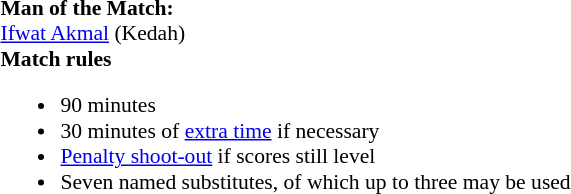<table width=100% style="font-size:90%">
<tr>
<td><br><strong>Man of the Match:</strong>
<br><a href='#'>Ifwat Akmal</a> (Kedah)<br><strong>Match rules</strong><ul><li>90 minutes</li><li>30 minutes of <a href='#'>extra time</a> if necessary</li><li><a href='#'>Penalty shoot-out</a> if scores still level</li><li>Seven named substitutes, of which up to three may be used</li></ul></td>
</tr>
</table>
